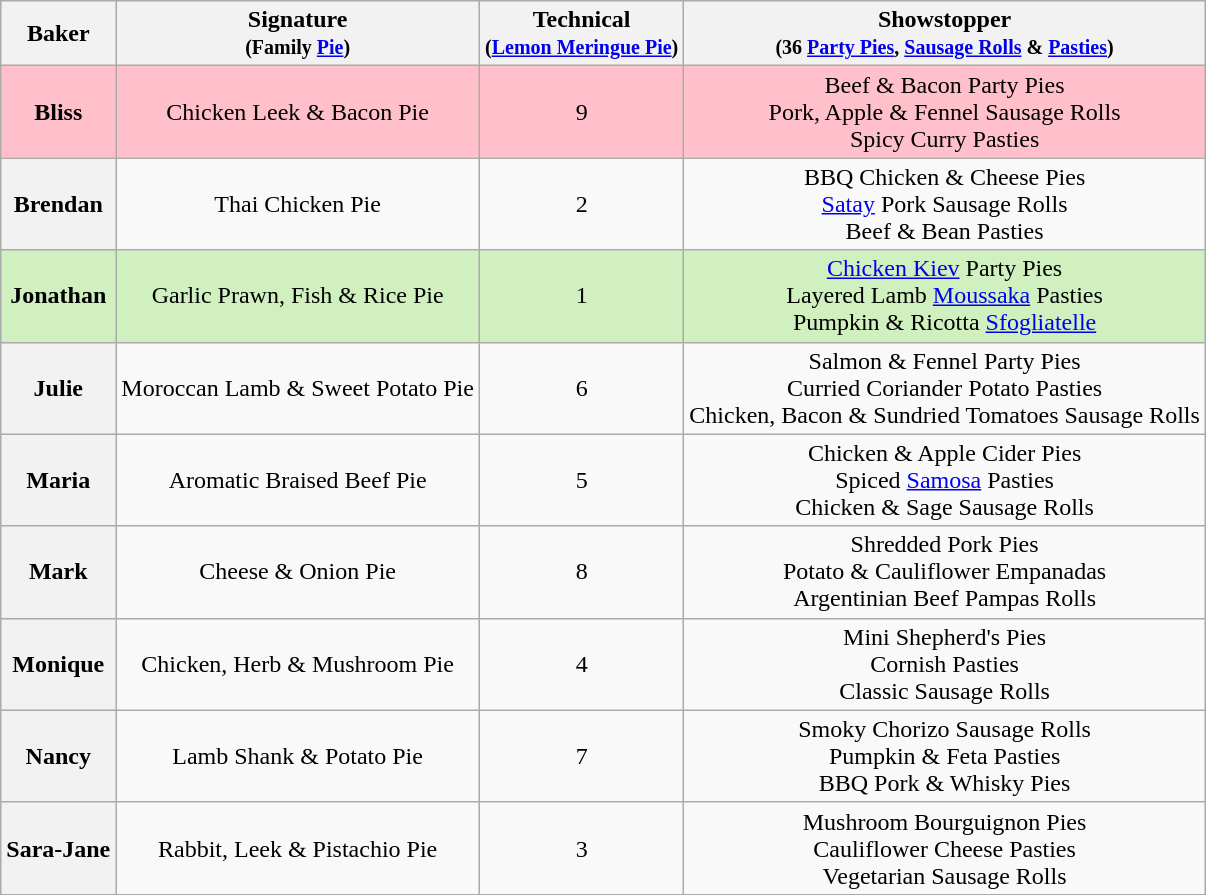<table class="wikitable sortable" style="text-align:center">
<tr>
<th>Baker</th>
<th class="unsortable">Signature<br><small>(Family <a href='#'>Pie</a>)</small></th>
<th>Technical<br><small>(<a href='#'>Lemon Meringue Pie</a>)</small></th>
<th class="unsortable">Showstopper<br><small>(36 <a href='#'>Party Pies</a>, <a href='#'>Sausage Rolls</a> & <a href='#'>Pasties</a>)</small></th>
</tr>
<tr style="background:Pink;">
<th style="background:Pink;">Bliss</th>
<td>Chicken Leek & Bacon Pie</td>
<td>9</td>
<td>Beef & Bacon Party Pies<br>Pork, Apple & Fennel Sausage Rolls<br>Spicy Curry Pasties</td>
</tr>
<tr>
<th>Brendan</th>
<td>Thai Chicken Pie</td>
<td>2</td>
<td>BBQ Chicken & Cheese Pies<br><a href='#'>Satay</a> Pork Sausage Rolls<br>Beef & Bean Pasties</td>
</tr>
<tr style="background:#d0f0c0;">
<th style="background:#d0f0c0;">Jonathan</th>
<td>Garlic Prawn, Fish & Rice Pie</td>
<td>1</td>
<td><a href='#'>Chicken Kiev</a> Party Pies<br>Layered Lamb <a href='#'>Moussaka</a> Pasties<br>Pumpkin & Ricotta <a href='#'>Sfogliatelle</a></td>
</tr>
<tr>
<th>Julie</th>
<td>Moroccan Lamb & Sweet Potato Pie</td>
<td>6</td>
<td>Salmon & Fennel Party Pies<br>Curried Coriander Potato Pasties<br>Chicken, Bacon & Sundried Tomatoes Sausage Rolls</td>
</tr>
<tr>
<th>Maria</th>
<td>Aromatic Braised Beef Pie</td>
<td>5</td>
<td>Chicken & Apple Cider Pies<br>Spiced <a href='#'>Samosa</a> Pasties<br>Chicken & Sage Sausage Rolls</td>
</tr>
<tr>
<th>Mark</th>
<td>Cheese & Onion Pie</td>
<td>8</td>
<td>Shredded Pork Pies<br>Potato & Cauliflower Empanadas<br>Argentinian Beef Pampas Rolls</td>
</tr>
<tr>
<th>Monique</th>
<td>Chicken, Herb & Mushroom Pie</td>
<td>4</td>
<td>Mini Shepherd's Pies<br>Cornish Pasties<br>Classic Sausage Rolls</td>
</tr>
<tr>
<th>Nancy</th>
<td>Lamb Shank & Potato Pie</td>
<td>7</td>
<td>Smoky Chorizo Sausage Rolls<br>Pumpkin & Feta Pasties<br>BBQ Pork & Whisky Pies</td>
</tr>
<tr>
<th>Sara-Jane</th>
<td>Rabbit, Leek & Pistachio Pie</td>
<td>3</td>
<td>Mushroom Bourguignon Pies<br>Cauliflower Cheese Pasties<br>Vegetarian Sausage Rolls</td>
</tr>
<tr>
</tr>
</table>
